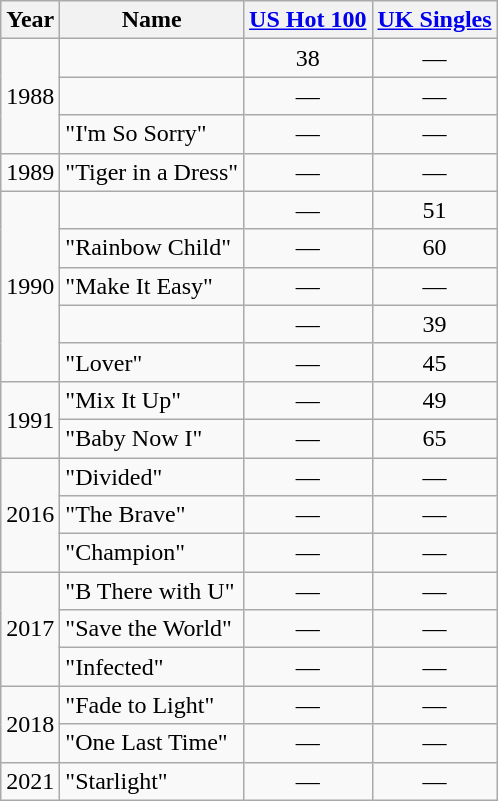<table class="wikitable">
<tr>
<th align="left" valign="center">Year</th>
<th align="left" valign="center">Name</th>
<th align="left" valign="center"><a href='#'>US Hot 100</a></th>
<th align="left" valign="center"><a href='#'>UK Singles</a></th>
</tr>
<tr>
<td rowspan="3">1988</td>
<td align="left" valign="center"></td>
<td align="center" valign="center">38</td>
<td align="center" valign="center">—</td>
</tr>
<tr>
<td align="left" valign="center"></td>
<td align="center" valign="center">—</td>
<td align="center" valign="center">—</td>
</tr>
<tr>
<td align="left" valign="center">"I'm So Sorry"</td>
<td align="center" valign="center">—</td>
<td align="center" valign="center">—</td>
</tr>
<tr>
<td align="left" valign="center">1989</td>
<td align="left" valign="center">"Tiger in a Dress"</td>
<td align="center" valign="center">—</td>
<td align="center" valign="center">—</td>
</tr>
<tr>
<td rowspan="5">1990</td>
<td align="left" valign="center"></td>
<td align="center" valign="center">—</td>
<td align="center" valign="center">51</td>
</tr>
<tr>
<td align="left" valign="center">"Rainbow Child"</td>
<td align="center" valign="center">—</td>
<td align="center" valign="center">60</td>
</tr>
<tr>
<td align="left" valign="center">"Make It Easy"</td>
<td align="center" valign="center">—</td>
<td align="center" valign="center">—</td>
</tr>
<tr>
<td align="left" valign="center"></td>
<td align="center" valign="center">—</td>
<td align="center" valign="center">39</td>
</tr>
<tr>
<td align="left" valign="center">"Lover"</td>
<td align="center" valign="center">—</td>
<td align="center" valign="center">45</td>
</tr>
<tr>
<td rowspan="2">1991</td>
<td align="left" valign="center">"Mix It Up"</td>
<td align="center" valign="center">—</td>
<td align="center" valign="center">49</td>
</tr>
<tr>
<td align="left" valign="center">"Baby Now I"</td>
<td align="center" valign="center">—</td>
<td align="center" valign="center">65</td>
</tr>
<tr>
<td rowspan="3">2016</td>
<td align="left" valign="center">"Divided"</td>
<td align="center" valign="center">—</td>
<td align="center" valign="center">—</td>
</tr>
<tr>
<td align="left" valign="center">"The Brave"</td>
<td align="center" valign="center">—</td>
<td align="center" valign="center">—</td>
</tr>
<tr>
<td align="left" valign="center">"Champion"</td>
<td align="center" valign="center">—</td>
<td align="center" valign="center">—</td>
</tr>
<tr>
<td rowspan="3">2017</td>
<td align="left" valign="center">"B There with U"</td>
<td align="center" valign="center">—</td>
<td align="center" valign="center">—</td>
</tr>
<tr>
<td align="left" valign="center">"Save the World"</td>
<td align="center" valign="center">—</td>
<td align="center" valign="center">—</td>
</tr>
<tr>
<td align="left" valign="center">"Infected"</td>
<td align="center" valign="center">—</td>
<td align="center" valign="center">—</td>
</tr>
<tr>
<td rowspan="2">2018</td>
<td align="left" valign="center">"Fade to Light"</td>
<td align="center" valign="center">—</td>
<td align="center" valign="center">—</td>
</tr>
<tr>
<td align="left" valign="center">"One Last Time"</td>
<td align="center" valign="center">—</td>
<td align="center" valign="center">—</td>
</tr>
<tr>
<td rowspan="2">2021</td>
<td align="left" valign="center">"Starlight"</td>
<td align="center" valign="center">—</td>
<td align="center" valign="center">—</td>
</tr>
</table>
